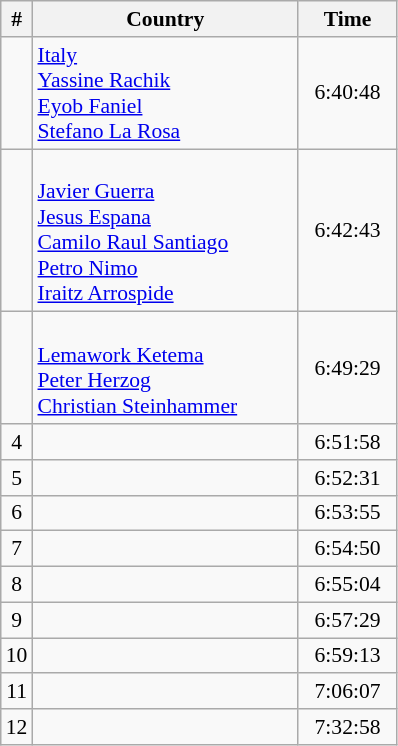<table class="wikitable "style="font-size:90%; text-align:center;">
<tr>
<th width=8%>#</th>
<th width=67%>Country</th>
<th width=25%>Time</th>
</tr>
<tr>
<td></td>
<td align=left> <a href='#'>Italy</a><br><a href='#'>Yassine Rachik</a><br><a href='#'>Eyob Faniel</a><br><a href='#'>Stefano La Rosa</a></td>
<td>6:40:48</td>
</tr>
<tr>
<td></td>
<td align=left><br><a href='#'>Javier Guerra</a><br><a href='#'>Jesus Espana</a><br><a href='#'>Camilo Raul Santiago</a><br><a href='#'>Petro Nimo</a><br><a href='#'>Iraitz Arrospide</a></td>
<td>6:42:43</td>
</tr>
<tr>
<td></td>
<td align=left><br><a href='#'>Lemawork Ketema</a><br><a href='#'>Peter Herzog</a><br><a href='#'>Christian Steinhammer</a></td>
<td>6:49:29</td>
</tr>
<tr>
<td>4</td>
<td align=left></td>
<td>6:51:58</td>
</tr>
<tr>
<td>5</td>
<td align=left></td>
<td>6:52:31</td>
</tr>
<tr>
<td>6</td>
<td align=left></td>
<td>6:53:55</td>
</tr>
<tr>
<td>7</td>
<td align=left></td>
<td>6:54:50</td>
</tr>
<tr>
<td>8</td>
<td align=left></td>
<td>6:55:04</td>
</tr>
<tr>
<td>9</td>
<td align=left></td>
<td>6:57:29</td>
</tr>
<tr>
<td>10</td>
<td align=left></td>
<td>6:59:13</td>
</tr>
<tr>
<td>11</td>
<td align=left></td>
<td>7:06:07</td>
</tr>
<tr>
<td>12</td>
<td align=left></td>
<td>7:32:58</td>
</tr>
</table>
